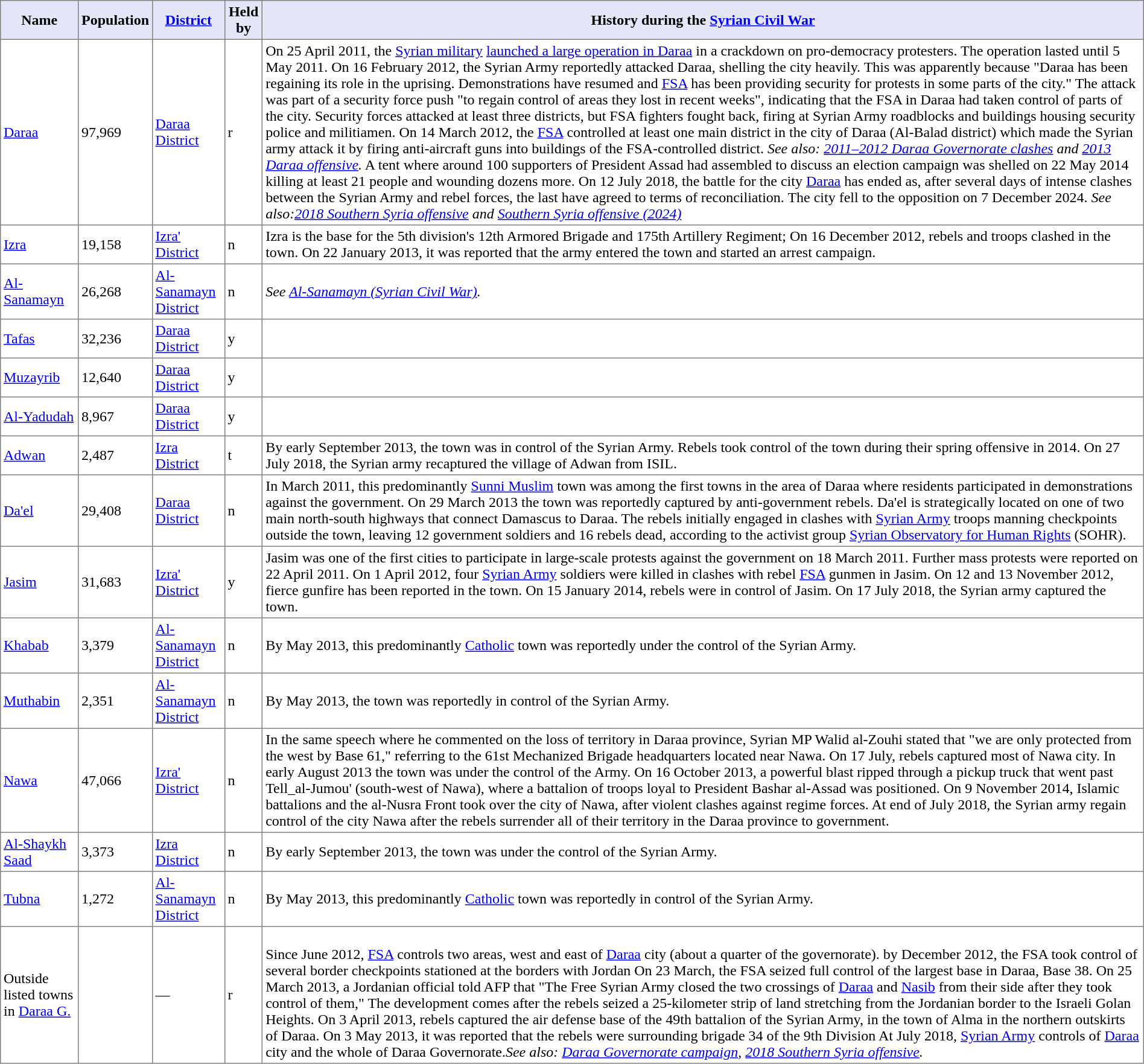<table class="toccolours sortable" border="1" cellpadding="3" style="border-collapse:collapse">
<tr style="background:lavender;">
<th>Name</th>
<th>Population</th>
<th><a href='#'>District</a></th>
<th>Held by</th>
<th>History during the <a href='#'>Syrian Civil War</a></th>
</tr>
<tr>
<td><a href='#'>Daraa</a></td>
<td>97,969</td>
<td><a href='#'>Daraa District</a></td>
<td><span>r</span></td>
<td>On 25 April 2011, the <a href='#'>Syrian military</a> <a href='#'>launched a large operation in Daraa</a> in a crackdown on pro-democracy protesters. The operation lasted until 5 May 2011. On 16 February 2012, the Syrian Army reportedly attacked Daraa, shelling the city heavily. This was apparently because "Daraa has been regaining its role in the uprising. Demonstrations have resumed and <a href='#'>FSA</a> has been providing security for protests in some parts of the city." The attack was part of a security force push "to regain control of areas they lost in recent weeks", indicating that the FSA in Daraa had taken control of parts of the city. Security forces attacked at least three districts, but FSA fighters fought back, firing at Syrian Army roadblocks and buildings housing security police and militiamen. On 14 March 2012, the <a href='#'>FSA</a> controlled at least one main district in the city of Daraa (Al-Balad district) which made the Syrian army attack it by firing anti-aircraft guns into buildings of the FSA-controlled district. <em>See also: <a href='#'>2011–2012 Daraa Governorate clashes</a> and <a href='#'>2013 Daraa offensive</a>.</em> A tent where around 100 supporters of President Assad had assembled to discuss an election campaign was shelled on 22 May 2014 killing at least 21 people and wounding dozens more. On 12 July 2018, the battle for the city <a href='#'>Daraa</a> has ended as, after several days of intense clashes between the Syrian Army and rebel forces, the last have agreed to terms of reconciliation. The city fell to the opposition on 7 December 2024. <em>See also:<a href='#'>2018 Southern Syria offensive</a> and <a href='#'>Southern Syria offensive (2024)</a></em></td>
</tr>
<tr>
<td><a href='#'>Izra</a></td>
<td>19,158</td>
<td><a href='#'>Izra' District</a></td>
<td><span>n</span></td>
<td>Izra is the base for the 5th division's 12th Armored Brigade and 175th Artillery Regiment; On 16 December 2012, rebels and troops clashed in the town. On 22 January 2013, it was reported that the army entered the town and started an arrest campaign.</td>
</tr>
<tr>
<td><a href='#'>Al-Sanamayn</a></td>
<td>26,268</td>
<td><a href='#'>Al-Sanamayn District</a></td>
<td><span>n</span></td>
<td><em>See <a href='#'>Al-Sanamayn (Syrian Civil War)</a>.</em></td>
</tr>
<tr>
<td><a href='#'>Tafas</a></td>
<td>32,236</td>
<td><a href='#'>Daraa District</a></td>
<td><span>y</span></td>
<td></td>
</tr>
<tr>
<td><a href='#'>Muzayrib</a></td>
<td>12,640</td>
<td><a href='#'>Daraa District</a></td>
<td><span>y</span></td>
<td></td>
</tr>
<tr>
<td><a href='#'>Al-Yadudah</a></td>
<td>8,967</td>
<td><a href='#'>Daraa District</a></td>
<td><span>y</span></td>
<td></td>
</tr>
<tr>
<td><a href='#'>Adwan</a></td>
<td>2,487</td>
<td><a href='#'>Izra District</a></td>
<td><span>t</span></td>
<td>By early September 2013, the town was in control of the Syrian Army. Rebels took control of the town during their spring offensive in 2014. On 27 July 2018, the Syrian army recaptured the village of Adwan from ISIL.</td>
</tr>
<tr>
<td><a href='#'>Da'el</a></td>
<td>29,408</td>
<td><a href='#'>Daraa District</a></td>
<td><span>n</span></td>
<td>In March 2011, this predominantly <a href='#'>Sunni Muslim</a> town was among the first towns in the area of Daraa where residents participated in demonstrations against the government. On 29 March 2013 the town was reportedly captured by anti-government rebels. Da'el is strategically located on one of two main north-south highways that connect Damascus to Daraa. The rebels initially engaged in clashes with <a href='#'>Syrian Army</a> troops manning checkpoints outside the town, leaving 12 government soldiers and 16 rebels dead, according to the activist group <a href='#'>Syrian Observatory for Human Rights</a> (SOHR).</td>
</tr>
<tr>
<td><a href='#'>Jasim</a></td>
<td>31,683</td>
<td><a href='#'>Izra' District</a></td>
<td><span>y</span></td>
<td>Jasim was one of the first cities to participate in large-scale protests against the government on 18 March 2011. Further mass protests were reported on 22 April 2011. On 1 April 2012, four <a href='#'>Syrian Army</a> soldiers were killed in clashes with rebel <a href='#'>FSA</a> gunmen in Jasim. On 12 and 13 November 2012, fierce gunfire has been reported in the town. On 15 January 2014, rebels were in control of Jasim. On 17 July 2018, the Syrian army captured the town.</td>
</tr>
<tr>
<td><a href='#'>Khabab</a></td>
<td>3,379</td>
<td><a href='#'>Al-Sanamayn District</a></td>
<td><span>n</span></td>
<td>By May 2013, this predominantly <a href='#'>Catholic</a> town was reportedly under the control of the Syrian Army.</td>
</tr>
<tr>
<td><a href='#'>Muthabin</a></td>
<td>2,351</td>
<td><a href='#'>Al-Sanamayn District</a></td>
<td><span>n</span></td>
<td>By May 2013, the town was reportedly in control of the Syrian Army.</td>
</tr>
<tr>
<td><a href='#'>Nawa</a></td>
<td>47,066</td>
<td><a href='#'>Izra' District</a></td>
<td><span>n</span></td>
<td>In the same speech where he commented on the loss of territory in Daraa province, Syrian MP Walid al-Zouhi stated that "we are only protected from the west by Base 61," referring to the 61st Mechanized Brigade headquarters located near Nawa. On 17 July, rebels captured most of Nawa city. In early August 2013 the town was under the control of the Army. On 16 October 2013, a powerful blast ripped through a pickup truck that went past Tell_al-Jumou' (south-west of Nawa), where a battalion of troops loyal to President Bashar al-Assad was positioned. On 9 November 2014, Islamic battalions and the al-Nusra Front took over the city of Nawa, after violent clashes against regime forces. At end of July 2018, the Syrian army regain control of the city Nawa after the rebels surrender all of their territory in the Daraa province to government.</td>
</tr>
<tr>
<td><a href='#'>Al-Shaykh Saad</a></td>
<td>3,373</td>
<td><a href='#'>Izra District</a></td>
<td><span>n</span></td>
<td>By early September 2013, the town was under the control of the Syrian Army.</td>
</tr>
<tr>
<td><a href='#'>Tubna</a></td>
<td>1,272</td>
<td><a href='#'>Al-Sanamayn District</a></td>
<td><span>n</span></td>
<td>By May 2013, this predominantly <a href='#'>Catholic</a> town was reportedly in control of the Syrian Army.</td>
</tr>
<tr>
<td>Outside listed towns in <a href='#'>Daraa G.</a></td>
<td></td>
<td>—</td>
<td><span>r</span></td>
<td><br>Since June 2012, <a href='#'>FSA</a> controls two areas, west and east of <a href='#'>Daraa</a> city (about a quarter of the governorate). by December 2012, the FSA took control of several border checkpoints stationed at the borders with Jordan On 23 March, the FSA seized full control of the largest base in Daraa, Base 38. On 25 March 2013, a Jordanian official told AFP that "The Free Syrian Army closed the two crossings of <a href='#'>Daraa</a> and <a href='#'>Nasib</a> from their side after they took control of them," The development comes after the rebels seized a 25-kilometer strip of land stretching from the Jordanian border to the Israeli Golan Heights. On 3 April 2013, rebels captured the air defense base of the 49th battalion of the Syrian Army, in the town of Alma in the northern outskirts of Daraa. On 3 May 2013, it was reported that the rebels were surrounding brigade 34 of the 9th Division At July 2018, <a href='#'>Syrian Army</a> controls of <a href='#'>Daraa</a> city and the whole of Daraa Governorate.<em>See also: <a href='#'>Daraa Governorate campaign</a>, <a href='#'>2018 Southern Syria offensive</a>.</em></td>
</tr>
</table>
